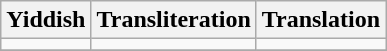<table class="wikitable">
<tr>
<th>Yiddish</th>
<th>Transliteration</th>
<th>Translation</th>
</tr>
<tr>
<td></td>
<td></td>
<td></td>
</tr>
<tr>
</tr>
</table>
